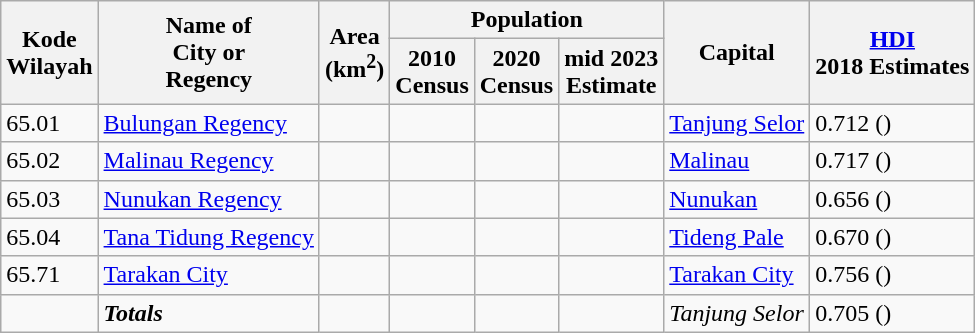<table class="wikitable sortable" style="margin-bottom: 0;">
<tr>
<th rowspan=2>Kode<br>Wilayah</th>
<th rowspan=2>Name of<br>City or <br>Regency</th>
<th rowspan=2>Area <br>(km<sup>2</sup>)</th>
<th colspan=3>Population</th>
<th rowspan=2>Capital</th>
<th rowspan=2><a href='#'>HDI</a><br>2018 Estimates</th>
</tr>
<tr>
<th>2010 <br>Census</th>
<th>2020 <br>Census</th>
<th>mid 2023 <br>Estimate</th>
</tr>
<tr>
<td>65.01</td>
<td><a href='#'>Bulungan Regency</a></td>
<td align="right"></td>
<td align="right"></td>
<td align="right"></td>
<td align="right"></td>
<td><a href='#'>Tanjung Selor</a></td>
<td>0.712 ()</td>
</tr>
<tr>
<td>65.02</td>
<td><a href='#'>Malinau Regency</a></td>
<td align="right"></td>
<td align="right"></td>
<td align="right"></td>
<td align="right"></td>
<td><a href='#'>Malinau</a></td>
<td>0.717 ()</td>
</tr>
<tr>
<td>65.03</td>
<td><a href='#'>Nunukan Regency</a></td>
<td align="right"></td>
<td align="right"></td>
<td align="right"></td>
<td align="right"></td>
<td><a href='#'>Nunukan</a></td>
<td>0.656 ()</td>
</tr>
<tr>
<td>65.04</td>
<td><a href='#'>Tana Tidung Regency</a></td>
<td align="right"></td>
<td align="right"></td>
<td align="right"></td>
<td align="right"></td>
<td><a href='#'>Tideng Pale</a></td>
<td>0.670 ()</td>
</tr>
<tr>
<td>65.71</td>
<td><a href='#'>Tarakan City</a></td>
<td align="right"></td>
<td align="right"></td>
<td align="right"></td>
<td align="right"></td>
<td><a href='#'>Tarakan City</a></td>
<td>0.756 ()</td>
</tr>
<tr>
<td></td>
<td><strong><em>Totals</em></strong></td>
<td align="right"><em></em></td>
<td align="right"><em></em></td>
<td align="right"><em></em></td>
<td align="right"><em></em></td>
<td><em>Tanjung Selor</em></td>
<td>0.705 ()</td>
</tr>
</table>
